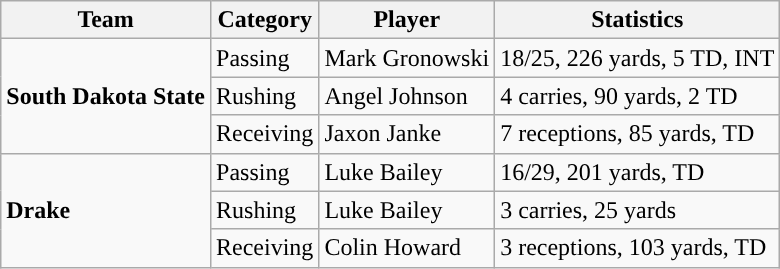<table class="wikitable" style="float: left;">
<tr>
<th>Team</th>
<th>Category</th>
<th>Player</th>
<th>Statistics</th>
</tr>
<tr>
<td rowspan=3><strong>South Dakota State</strong></td>
<td>Passing</td>
<td>Mark Gronowski</td>
<td>18/25, 226 yards, 5 TD, INT</td>
</tr>
<tr>
<td>Rushing</td>
<td>Angel Johnson</td>
<td>4 carries, 90 yards, 2 TD</td>
</tr>
<tr>
<td>Receiving</td>
<td>Jaxon Janke</td>
<td>7 receptions, 85 yards, TD</td>
</tr>
<tr>
<td rowspan=3><strong>Drake</strong></td>
<td>Passing</td>
<td>Luke Bailey</td>
<td>16/29, 201 yards, TD</td>
</tr>
<tr>
<td>Rushing</td>
<td>Luke Bailey</td>
<td>3 carries, 25 yards</td>
</tr>
<tr>
<td>Receiving</td>
<td>Colin Howard</td>
<td>3 receptions, 103 yards, TD</td>
</tr>
</table>
